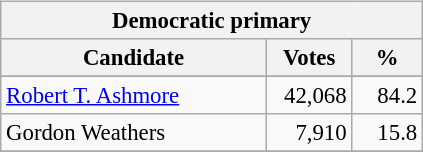<table class="wikitable" align="left" style="margin: 1em 1em 1em 0; font-size: 95%;">
<tr>
<th colspan="3">Democratic primary</th>
</tr>
<tr>
<th colspan="1" style="width: 170px">Candidate</th>
<th style="width: 50px">Votes</th>
<th style="width: 40px">%</th>
</tr>
<tr>
</tr>
<tr>
<td><a href='#'>Robert T. Ashmore</a></td>
<td align="right">42,068</td>
<td align="right">84.2</td>
</tr>
<tr>
<td>Gordon Weathers</td>
<td align="right">7,910</td>
<td align="right">15.8</td>
</tr>
<tr>
</tr>
</table>
